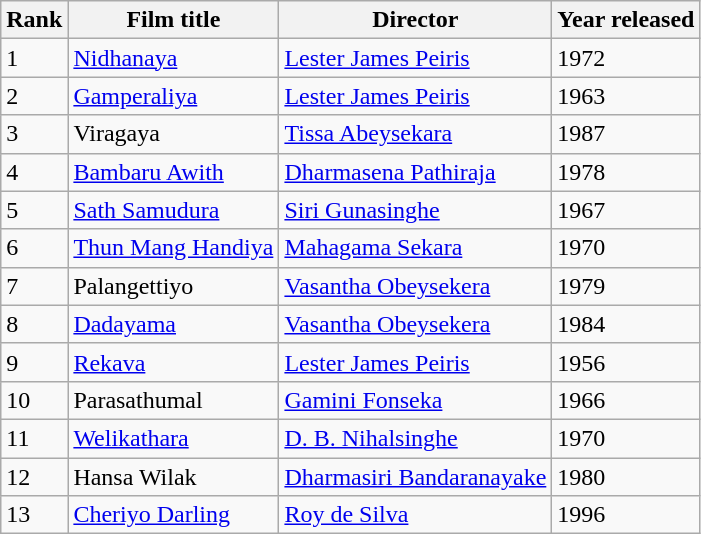<table class="wikitable">
<tr>
<th>Rank</th>
<th>Film title</th>
<th>Director</th>
<th>Year released</th>
</tr>
<tr>
<td>1</td>
<td><a href='#'>Nidhanaya</a></td>
<td><a href='#'>Lester James Peiris</a></td>
<td>1972</td>
</tr>
<tr>
<td>2</td>
<td><a href='#'>Gamperaliya</a></td>
<td><a href='#'>Lester James Peiris</a></td>
<td>1963</td>
</tr>
<tr>
<td>3</td>
<td>Viragaya</td>
<td><a href='#'>Tissa Abeysekara</a></td>
<td>1987</td>
</tr>
<tr>
<td>4</td>
<td><a href='#'>Bambaru Awith</a></td>
<td><a href='#'>Dharmasena Pathiraja</a></td>
<td>1978</td>
</tr>
<tr>
<td>5</td>
<td><a href='#'>Sath Samudura</a></td>
<td><a href='#'>Siri Gunasinghe</a></td>
<td>1967</td>
</tr>
<tr>
<td>6</td>
<td><a href='#'>Thun Mang Handiya</a></td>
<td><a href='#'>Mahagama Sekara</a></td>
<td>1970</td>
</tr>
<tr>
<td>7</td>
<td>Palangettiyo</td>
<td><a href='#'>Vasantha Obeysekera</a></td>
<td>1979</td>
</tr>
<tr>
<td>8</td>
<td><a href='#'>Dadayama</a></td>
<td><a href='#'>Vasantha Obeysekera</a></td>
<td>1984</td>
</tr>
<tr>
<td>9</td>
<td><a href='#'>Rekava</a></td>
<td><a href='#'>Lester James Peiris</a></td>
<td>1956</td>
</tr>
<tr>
<td>10</td>
<td>Parasathumal</td>
<td><a href='#'>Gamini Fonseka</a></td>
<td>1966</td>
</tr>
<tr>
<td>11</td>
<td><a href='#'>Welikathara</a></td>
<td><a href='#'>D. B. Nihalsinghe</a></td>
<td>1970</td>
</tr>
<tr>
<td>12</td>
<td>Hansa Wilak</td>
<td><a href='#'>Dharmasiri Bandaranayake</a></td>
<td>1980</td>
</tr>
<tr>
<td>13</td>
<td><a href='#'>Cheriyo Darling</a></td>
<td><a href='#'>Roy de Silva</a></td>
<td>1996</td>
</tr>
</table>
